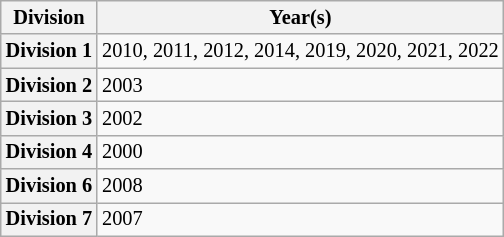<table class="wikitable" style="font-size:85%">
<tr>
<th scope="col">Division</th>
<th scope="col">Year(s)</th>
</tr>
<tr>
<th scope="row">Division 1</th>
<td>2010, 2011, 2012, 2014, 2019, 2020, 2021, 2022</td>
</tr>
<tr>
<th scope="row">Division 2</th>
<td>2003</td>
</tr>
<tr>
<th scope="row">Division 3</th>
<td>2002</td>
</tr>
<tr>
<th scope="row">Division 4</th>
<td>2000</td>
</tr>
<tr>
<th scope="row">Division 6</th>
<td>2008</td>
</tr>
<tr>
<th scope="row">Division 7</th>
<td>2007</td>
</tr>
</table>
